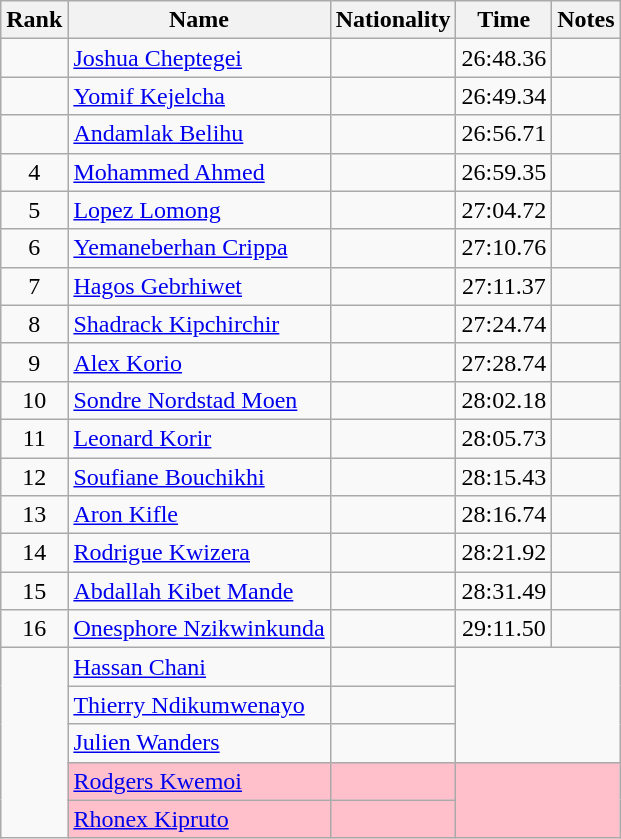<table class="wikitable sortable" style="text-align:center">
<tr>
<th>Rank</th>
<th>Name</th>
<th>Nationality</th>
<th>Time</th>
<th>Notes</th>
</tr>
<tr>
<td></td>
<td align=left><a href='#'>Joshua Cheptegei</a></td>
<td align=left></td>
<td>26:48.36</td>
<td></td>
</tr>
<tr>
<td></td>
<td align=left><a href='#'>Yomif Kejelcha</a></td>
<td align=left></td>
<td>26:49.34</td>
<td></td>
</tr>
<tr>
<td></td>
<td align="left"><a href='#'>Andamlak Belihu</a></td>
<td align="left"></td>
<td>26:56.71</td>
<td></td>
</tr>
<tr>
<td>4</td>
<td align="left"><a href='#'>Mohammed Ahmed</a></td>
<td align="left"></td>
<td>26:59.35</td>
<td><strong></strong></td>
</tr>
<tr>
<td>5</td>
<td align="left"><a href='#'>Lopez Lomong</a></td>
<td align="left"></td>
<td>27:04.72</td>
<td></td>
</tr>
<tr>
<td>6</td>
<td align="left"><a href='#'>Yemaneberhan Crippa</a></td>
<td align="left"></td>
<td>27:10.76</td>
<td><strong></strong></td>
</tr>
<tr>
<td>7</td>
<td align="left"><a href='#'>Hagos Gebrhiwet</a></td>
<td align="left"></td>
<td>27:11.37</td>
<td></td>
</tr>
<tr>
<td>8</td>
<td align="left"><a href='#'>Shadrack Kipchirchir</a></td>
<td align="left"></td>
<td>27:24.74</td>
<td></td>
</tr>
<tr>
<td>9</td>
<td align="left"><a href='#'>Alex Korio</a></td>
<td align="left"></td>
<td>27:28.74</td>
<td></td>
</tr>
<tr>
<td>10</td>
<td align="left"><a href='#'>Sondre Nordstad Moen</a></td>
<td align="left"></td>
<td>28:02.18</td>
<td></td>
</tr>
<tr>
<td>11</td>
<td align="left"><a href='#'>Leonard Korir</a></td>
<td align="left"></td>
<td>28:05.73</td>
<td></td>
</tr>
<tr>
<td>12</td>
<td align="left"><a href='#'>Soufiane Bouchikhi</a></td>
<td align="left"></td>
<td>28:15.43</td>
<td></td>
</tr>
<tr>
<td>13</td>
<td align="left"><a href='#'>Aron Kifle</a></td>
<td align="left"></td>
<td>28:16.74</td>
<td></td>
</tr>
<tr>
<td>14</td>
<td align="left"><a href='#'>Rodrigue Kwizera</a></td>
<td align="left"></td>
<td>28:21.92</td>
<td></td>
</tr>
<tr>
<td>15</td>
<td align="left"><a href='#'>Abdallah Kibet Mande</a></td>
<td align="left"></td>
<td>28:31.49</td>
<td></td>
</tr>
<tr>
<td>16</td>
<td align="left"><a href='#'>Onesphore Nzikwinkunda</a></td>
<td align="left"></td>
<td>29:11.50</td>
<td></td>
</tr>
<tr>
<td rowspan="5"></td>
<td align=left><a href='#'>Hassan Chani</a></td>
<td align=left></td>
<td rowspan=3 colspan=2></td>
</tr>
<tr>
<td align=left><a href='#'>Thierry Ndikumwenayo</a></td>
<td align=left></td>
</tr>
<tr>
<td align=left><a href='#'>Julien Wanders</a></td>
<td align=left></td>
</tr>
<tr bgcolor="pink">
<td align=left><a href='#'>Rodgers Kwemoi</a></td>
<td align=left></td>
<td rowspan=2 colspan=2></td>
</tr>
<tr bgcolor="pink">
<td align=left><a href='#'>Rhonex Kipruto</a></td>
<td align=left></td>
</tr>
</table>
